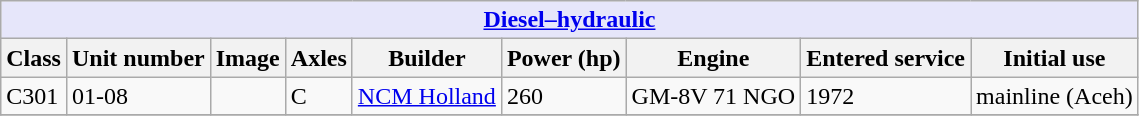<table class="wikitable">
<tr>
<th colspan="9" style="align: centre; background: lavender;"><a href='#'>Diesel–hydraulic</a></th>
</tr>
<tr>
<th>Class</th>
<th>Unit number</th>
<th>Image</th>
<th>Axles</th>
<th>Builder</th>
<th>Power (hp)</th>
<th>Engine</th>
<th>Entered service</th>
<th>Initial use</th>
</tr>
<tr>
<td>C301</td>
<td>01-08</td>
<td></td>
<td>C</td>
<td> <a href='#'>NCM Holland</a></td>
<td>260</td>
<td>GM-8V 71 NGO</td>
<td>1972</td>
<td>mainline (Aceh)</td>
</tr>
<tr>
</tr>
</table>
